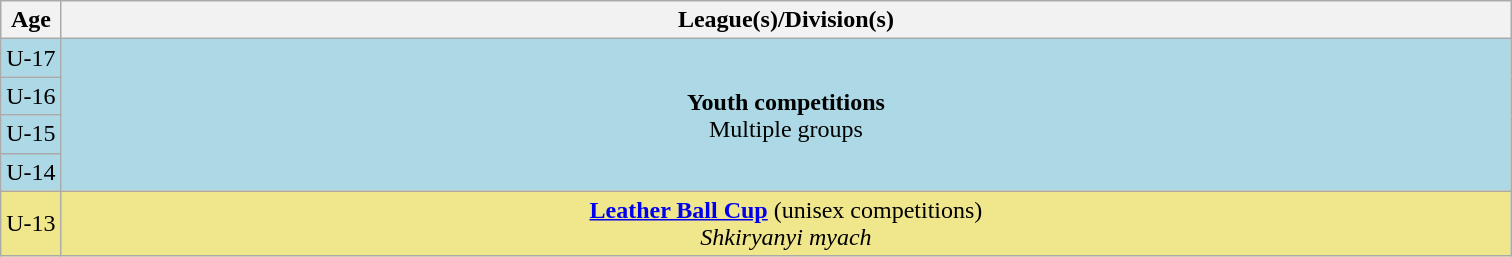<table class="wikitable" style="text-align:center">
<tr>
<th style="width:4%">Age</th>
<th colspan="2" style="width:96%">League(s)/Division(s)<br></th>
</tr>
<tr bgcolor=lightblue>
<td>U-17</td>
<td colspan="2" rowspan=4><strong>Youth competitions</strong><br>Multiple groups</td>
</tr>
<tr bgcolor=lightblue>
<td>U-16</td>
</tr>
<tr bgcolor=lightblue>
<td>U-15</td>
</tr>
<tr bgcolor=lightblue>
<td>U-14</td>
</tr>
<tr bgcolor=khaki>
<td>U-13</td>
<td colspan="2"><strong><a href='#'>Leather Ball Cup</a></strong> (unisex competitions)<br><em>Shkiryanyi myach</em><br></td>
</tr>
</table>
